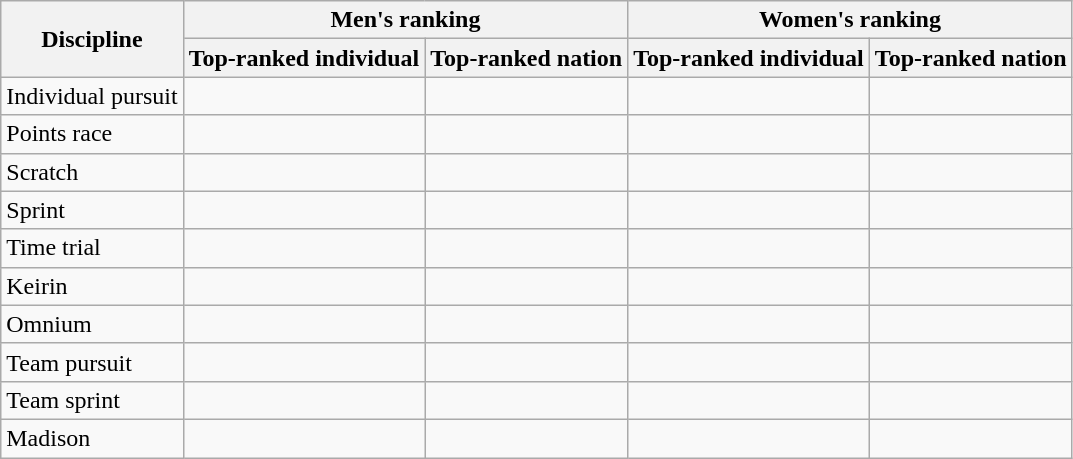<table class="wikitable">
<tr>
<th rowspan=2>Discipline</th>
<th colspan=2>Men's ranking</th>
<th colspan=2>Women's ranking</th>
</tr>
<tr>
<th>Top-ranked individual</th>
<th>Top-ranked nation</th>
<th>Top-ranked individual</th>
<th>Top-ranked nation</th>
</tr>
<tr>
<td>Individual pursuit</td>
<td></td>
<td></td>
<td></td>
<td></td>
</tr>
<tr>
<td>Points race</td>
<td></td>
<td></td>
<td></td>
<td></td>
</tr>
<tr>
<td>Scratch</td>
<td></td>
<td></td>
<td></td>
<td></td>
</tr>
<tr>
<td>Sprint</td>
<td></td>
<td></td>
<td></td>
<td></td>
</tr>
<tr>
<td>Time trial</td>
<td></td>
<td></td>
<td></td>
<td></td>
</tr>
<tr>
<td>Keirin</td>
<td></td>
<td></td>
<td></td>
<td></td>
</tr>
<tr>
<td>Omnium</td>
<td></td>
<td></td>
<td></td>
<td></td>
</tr>
<tr>
<td>Team pursuit</td>
<td></td>
<td></td>
<td></td>
<td></td>
</tr>
<tr>
<td>Team sprint</td>
<td></td>
<td></td>
<td></td>
<td></td>
</tr>
<tr>
<td>Madison</td>
<td></td>
<td></td>
<td></td>
<td></td>
</tr>
</table>
